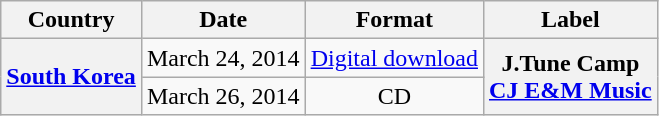<table class="wikitable plainrowheaders" style="text-align:center">
<tr>
<th scope="col">Country</th>
<th>Date</th>
<th>Format</th>
<th>Label</th>
</tr>
<tr>
<th scope="row" rowspan="2"><a href='#'>South Korea</a></th>
<td>March 24, 2014</td>
<td><a href='#'>Digital download</a></td>
<th align="center" scope="row" rowspan="2">J.Tune Camp<br><a href='#'>CJ E&M Music</a></th>
</tr>
<tr>
<td>March 26, 2014</td>
<td align="center">CD</td>
</tr>
</table>
